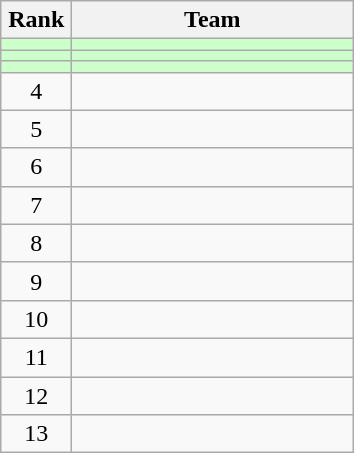<table class="wikitable" style="text-align: center;">
<tr>
<th width=40>Rank</th>
<th width=180>Team</th>
</tr>
<tr bgcolor=#CCFFCC>
<td></td>
<td style="text-align:left;"></td>
</tr>
<tr bgcolor=#CCFFCC>
<td></td>
<td style="text-align:left;"></td>
</tr>
<tr bgcolor=#CCFFCC>
<td></td>
<td style="text-align:left;"></td>
</tr>
<tr>
<td>4</td>
<td style="text-align:left;"></td>
</tr>
<tr>
<td>5</td>
<td style="text-align:left;"></td>
</tr>
<tr>
<td>6</td>
<td style="text-align:left;"></td>
</tr>
<tr>
<td>7</td>
<td style="text-align:left;"></td>
</tr>
<tr>
<td>8</td>
<td style="text-align:left;"></td>
</tr>
<tr>
<td>9</td>
<td style="text-align:left;"></td>
</tr>
<tr>
<td>10</td>
<td style="text-align:left;"></td>
</tr>
<tr>
<td>11</td>
<td style="text-align:left;"></td>
</tr>
<tr>
<td>12</td>
<td style="text-align:left;"></td>
</tr>
<tr>
<td>13</td>
<td style="text-align:left;"></td>
</tr>
</table>
